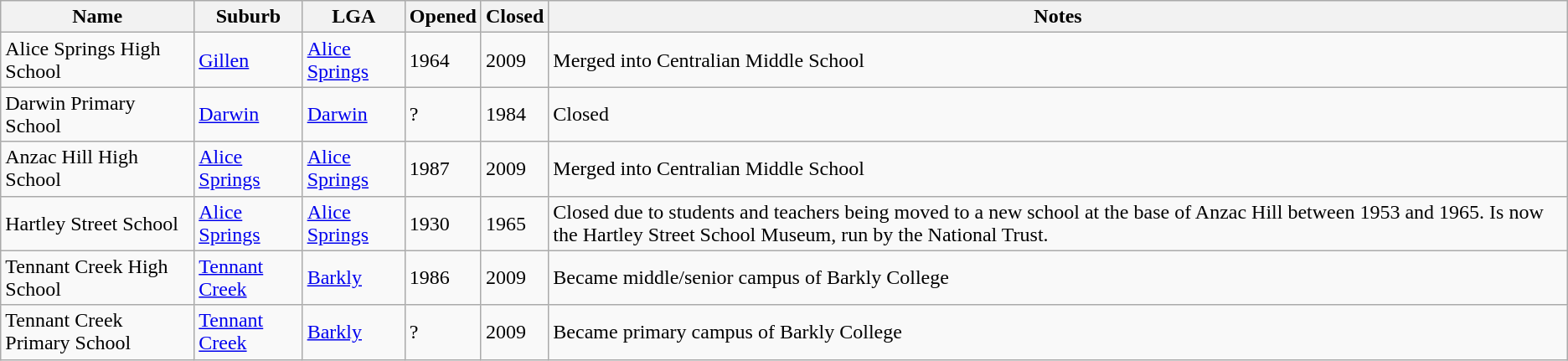<table class="wikitable sortable">
<tr>
<th>Name</th>
<th>Suburb</th>
<th>LGA</th>
<th>Opened</th>
<th>Closed</th>
<th>Notes</th>
</tr>
<tr>
<td>Alice Springs High School</td>
<td><a href='#'>Gillen</a></td>
<td><a href='#'>Alice Springs</a></td>
<td>1964</td>
<td>2009</td>
<td>Merged into Centralian Middle School</td>
</tr>
<tr>
<td>Darwin Primary School</td>
<td><a href='#'>Darwin</a></td>
<td><a href='#'>Darwin</a></td>
<td>?</td>
<td>1984</td>
<td>Closed</td>
</tr>
<tr>
<td>Anzac Hill High School</td>
<td><a href='#'>Alice Springs</a></td>
<td><a href='#'>Alice Springs</a></td>
<td>1987</td>
<td>2009</td>
<td>Merged into Centralian Middle School</td>
</tr>
<tr>
<td>Hartley Street School</td>
<td><a href='#'>Alice Springs</a></td>
<td><a href='#'>Alice Springs</a></td>
<td>1930</td>
<td>1965</td>
<td>Closed due to students and teachers being moved to a new school at the base of Anzac Hill between 1953 and 1965. Is now the Hartley Street School Museum, run by the National Trust.</td>
</tr>
<tr>
<td>Tennant Creek High School</td>
<td><a href='#'>Tennant Creek</a></td>
<td><a href='#'>Barkly</a></td>
<td>1986</td>
<td>2009</td>
<td>Became middle/senior campus of Barkly College</td>
</tr>
<tr>
<td>Tennant Creek Primary School</td>
<td><a href='#'>Tennant Creek</a></td>
<td><a href='#'>Barkly</a></td>
<td>?</td>
<td>2009</td>
<td>Became primary campus of Barkly College</td>
</tr>
</table>
